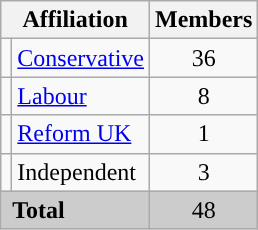<table class="wikitable">
<tr>
<th colspan="2">Affiliation</th>
<th>Members</th>
</tr>
<tr>
<td style="color:inherit;background:"></td>
<td><a href='#'>Conservative</a></td>
<td style="text-align:center;">36</td>
</tr>
<tr>
<td style="color:inherit;background:"></td>
<td><a href='#'>Labour</a></td>
<td style="text-align:center;">8</td>
</tr>
<tr>
<td style="color:inherit;background:"></td>
<td><a href='#'>Reform UK</a></td>
<td style="text-align:center;">1</td>
</tr>
<tr>
<td style="color:inherit;background:"></td>
<td>Independent</td>
<td style="text-align:center;">3</td>
</tr>
<tr style="background:#ccc;">
<td colspan="2"> <strong>Total</strong></td>
<td style="text-align:center;">48</td>
</tr>
</table>
